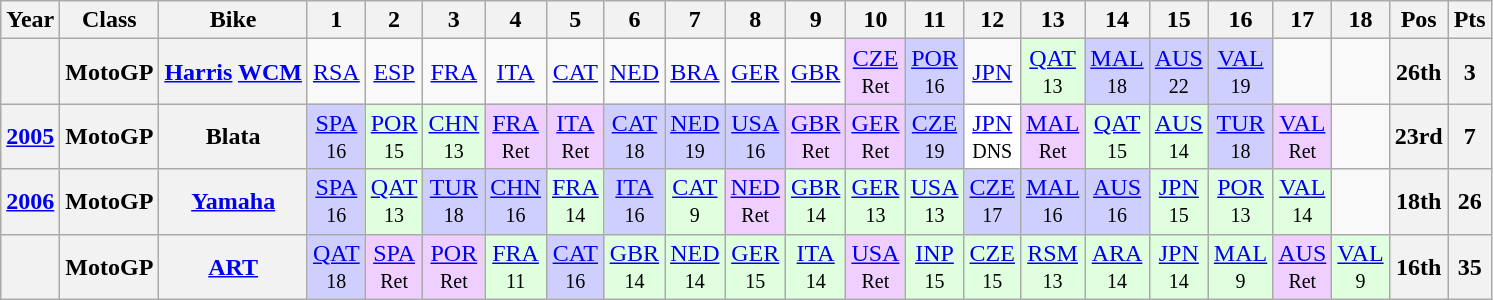<table class="wikitable" style="text-align:center">
<tr>
<th>Year</th>
<th>Class</th>
<th>Bike</th>
<th>1</th>
<th>2</th>
<th>3</th>
<th>4</th>
<th>5</th>
<th>6</th>
<th>7</th>
<th>8</th>
<th>9</th>
<th>10</th>
<th>11</th>
<th>12</th>
<th>13</th>
<th>14</th>
<th>15</th>
<th>16</th>
<th>17</th>
<th>18</th>
<th>Pos</th>
<th>Pts</th>
</tr>
<tr>
<th align="left"></th>
<th align="left">MotoGP</th>
<th align="left"><a href='#'>Harris</a> <a href='#'>WCM</a></th>
<td><a href='#'>RSA</a></td>
<td><a href='#'>ESP</a></td>
<td><a href='#'>FRA</a></td>
<td><a href='#'>ITA</a></td>
<td><a href='#'>CAT</a></td>
<td><a href='#'>NED</a></td>
<td><a href='#'>BRA</a></td>
<td><a href='#'>GER</a></td>
<td><a href='#'>GBR</a></td>
<td style="background:#EFCFFF;"><a href='#'>CZE</a><br><small>Ret</small></td>
<td style="background:#CFCFFF;"><a href='#'>POR</a><br><small>16</small></td>
<td><a href='#'>JPN</a></td>
<td style="background:#DFFFDF;"><a href='#'>QAT</a><br><small>13</small></td>
<td style="background:#CFCFFF;"><a href='#'>MAL</a><br><small>18</small></td>
<td style="background:#CFCFFF;"><a href='#'>AUS</a><br><small>22</small></td>
<td style="background:#CFCFFF;"><a href='#'>VAL</a><br><small>19</small></td>
<td></td>
<td></td>
<th>26th</th>
<th>3</th>
</tr>
<tr>
<th align="left"><a href='#'>2005</a></th>
<th align="left">MotoGP</th>
<th align="left">Blata</th>
<td style="background:#cfcfff;"><a href='#'>SPA</a><br><small>16</small></td>
<td style="background:#dfffdf;"><a href='#'>POR</a><br><small>15</small></td>
<td style="background:#dfffdf;"><a href='#'>CHN</a><br><small>13</small></td>
<td style="background:#efcfff;"><a href='#'>FRA</a><br><small>Ret</small></td>
<td style="background:#efcfff;"><a href='#'>ITA</a><br><small>Ret</small></td>
<td style="background:#cfcfff;"><a href='#'>CAT</a><br><small>18</small></td>
<td style="background:#cfcfff;"><a href='#'>NED</a><br><small>19</small></td>
<td style="background:#cfcfff;"><a href='#'>USA</a><br><small>16</small></td>
<td style="background:#efcfff;"><a href='#'>GBR</a><br><small>Ret</small></td>
<td style="background:#efcfff;"><a href='#'>GER</a><br><small>Ret</small></td>
<td style="background:#cfcfff;"><a href='#'>CZE</a><br><small>19</small></td>
<td style="background:#ffffff;"><a href='#'>JPN</a><br><small>DNS</small></td>
<td style="background:#efcfff;"><a href='#'>MAL</a><br><small>Ret</small></td>
<td style="background:#dfffdf;"><a href='#'>QAT</a><br><small>15</small></td>
<td style="background:#dfffdf;"><a href='#'>AUS</a><br><small>14</small></td>
<td style="background:#cfcfff;"><a href='#'>TUR</a><br><small>18</small></td>
<td style="background:#efcfff;"><a href='#'>VAL</a><br><small>Ret</small></td>
<td></td>
<th>23rd</th>
<th>7</th>
</tr>
<tr>
<th align="left"><a href='#'>2006</a></th>
<th align="left">MotoGP</th>
<th align="left"><a href='#'>Yamaha</a></th>
<td style="background:#cfcfff;"><a href='#'>SPA</a><br><small>16</small></td>
<td style="background:#dfffdf;"><a href='#'>QAT</a><br><small>13</small></td>
<td style="background:#cfcfff;"><a href='#'>TUR</a><br><small>18</small></td>
<td style="background:#cfcfff;"><a href='#'>CHN</a><br><small>16</small></td>
<td style="background:#dfffdf;"><a href='#'>FRA</a><br><small>14</small></td>
<td style="background:#cfcfff;"><a href='#'>ITA</a><br><small>16</small></td>
<td style="background:#dfffdf;"><a href='#'>CAT</a><br><small>9</small></td>
<td style="background:#efcfff;"><a href='#'>NED</a><br><small>Ret</small></td>
<td style="background:#dfffdf;"><a href='#'>GBR</a><br><small>14</small></td>
<td style="background:#dfffdf;"><a href='#'>GER</a><br><small>13</small></td>
<td style="background:#dfffdf;"><a href='#'>USA</a><br><small>13</small></td>
<td style="background:#cfcfff;"><a href='#'>CZE</a><br><small>17</small></td>
<td style="background:#cfcfff;"><a href='#'>MAL</a><br><small>16</small></td>
<td style="background:#cfcfff;"><a href='#'>AUS</a><br><small>16</small></td>
<td style="background:#dfffdf;"><a href='#'>JPN</a><br><small>15</small></td>
<td style="background:#dfffdf;"><a href='#'>POR</a><br><small>13</small></td>
<td style="background:#dfffdf;"><a href='#'>VAL</a><br><small>14</small></td>
<td></td>
<th>18th</th>
<th>26</th>
</tr>
<tr>
<th align="left"></th>
<th align="left">MotoGP</th>
<th align="left"><a href='#'>ART</a></th>
<td style="background:#CFCFFF;"><a href='#'>QAT</a><br><small>18</small></td>
<td style="background:#EFCFFF;"><a href='#'>SPA</a><br><small>Ret</small></td>
<td style="background:#EFCFFF;"><a href='#'>POR</a><br><small>Ret</small></td>
<td style="background:#dfffdf;"><a href='#'>FRA</a><br><small>11</small></td>
<td style="background:#CFCFFF;"><a href='#'>CAT</a><br><small>16</small></td>
<td style="background:#dfffdf;"><a href='#'>GBR</a><br><small>14</small></td>
<td style="background:#dfffdf;"><a href='#'>NED</a><br><small>14</small></td>
<td style="background:#dfffdf;"><a href='#'>GER</a><br><small>15</small></td>
<td style="background:#dfffdf;"><a href='#'>ITA</a><br><small>14</small></td>
<td style="background:#EFCFFF;"><a href='#'>USA</a><br><small>Ret</small></td>
<td style="background:#dfffdf;"><a href='#'>INP</a><br><small>15</small></td>
<td style="background:#dfffdf;"><a href='#'>CZE</a><br><small>15</small></td>
<td style="background:#dfffdf;"><a href='#'>RSM</a><br><small>13</small></td>
<td style="background:#dfffdf;"><a href='#'>ARA</a><br><small>14</small></td>
<td style="background:#dfffdf;"><a href='#'>JPN</a><br><small>14</small></td>
<td style="background:#dfffdf;"><a href='#'>MAL</a><br><small>9</small></td>
<td style="background:#EFCFFF;"><a href='#'>AUS</a><br><small>Ret</small></td>
<td style="background:#DFFFDF;"><a href='#'>VAL</a><br><small>9</small></td>
<th>16th</th>
<th>35</th>
</tr>
</table>
